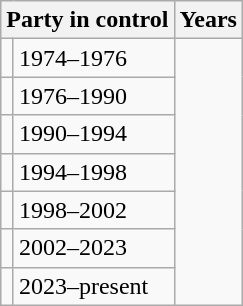<table class="wikitable">
<tr>
<th colspan="2">Party in control</th>
<th>Years</th>
</tr>
<tr>
<td></td>
<td>1974–1976</td>
</tr>
<tr>
<td></td>
<td>1976–1990</td>
</tr>
<tr>
<td></td>
<td>1990–1994</td>
</tr>
<tr>
<td></td>
<td>1994–1998</td>
</tr>
<tr>
<td></td>
<td>1998–2002</td>
</tr>
<tr>
<td></td>
<td>2002–2023</td>
</tr>
<tr>
<td></td>
<td>2023–present</td>
</tr>
</table>
